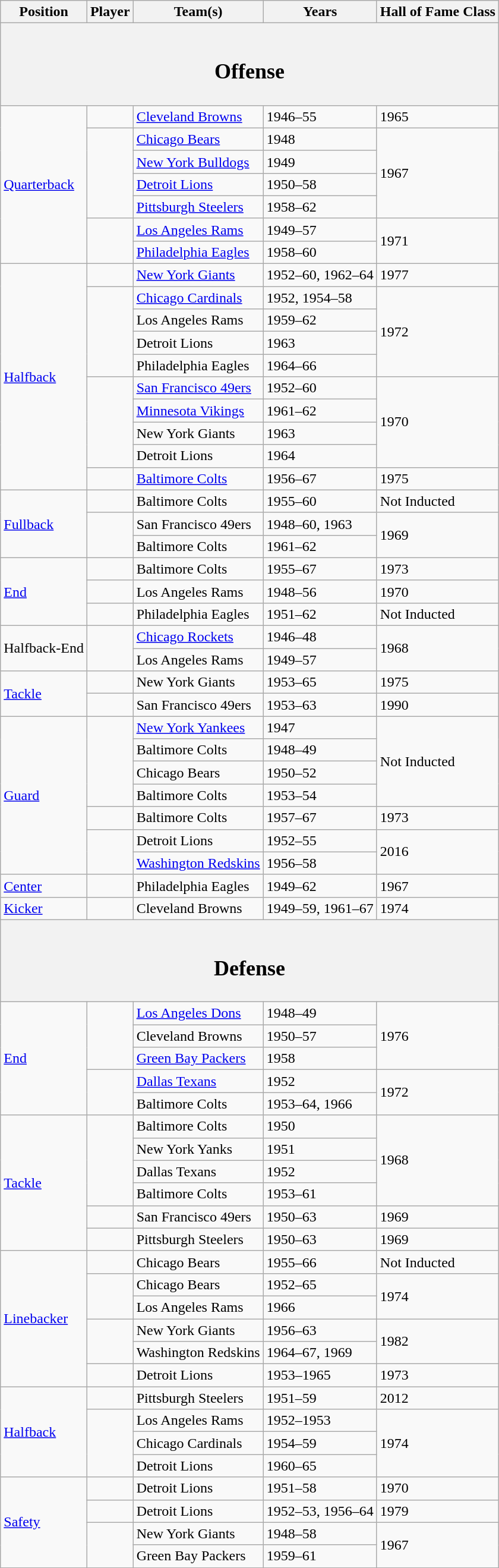<table class="wikitable sortable">
<tr>
<th>Position</th>
<th>Player</th>
<th>Team(s)</th>
<th>Years</th>
<th>Hall of Fame Class</th>
</tr>
<tr>
<th colspan="5"><br><h2>Offense</h2></th>
</tr>
<tr>
<td rowspan=7><a href='#'>Quarterback</a></td>
<td></td>
<td><a href='#'>Cleveland Browns</a> </td>
<td>1946–55</td>
<td>1965</td>
</tr>
<tr>
<td rowspan=4></td>
<td><a href='#'>Chicago Bears</a></td>
<td>1948</td>
<td rowspan=4>1967</td>
</tr>
<tr>
<td><a href='#'>New York Bulldogs</a></td>
<td>1949</td>
</tr>
<tr>
<td><a href='#'>Detroit Lions</a></td>
<td>1950–58</td>
</tr>
<tr>
<td><a href='#'>Pittsburgh Steelers</a></td>
<td>1958–62</td>
</tr>
<tr>
<td rowspan=2></td>
<td><a href='#'>Los Angeles Rams</a></td>
<td>1949–57</td>
<td rowspan=2>1971</td>
</tr>
<tr>
<td><a href='#'>Philadelphia Eagles</a></td>
<td>1958–60</td>
</tr>
<tr>
<td rowspan=10><a href='#'>Halfback</a></td>
<td></td>
<td><a href='#'>New York Giants</a></td>
<td>1952–60, 1962–64</td>
<td>1977</td>
</tr>
<tr>
<td rowspan=4></td>
<td><a href='#'>Chicago Cardinals</a></td>
<td>1952, 1954–58</td>
<td rowspan=4>1972</td>
</tr>
<tr>
<td>Los Angeles Rams</td>
<td>1959–62</td>
</tr>
<tr>
<td>Detroit Lions</td>
<td>1963</td>
</tr>
<tr>
<td>Philadelphia Eagles</td>
<td>1964–66</td>
</tr>
<tr>
<td rowspan=4></td>
<td><a href='#'>San Francisco 49ers</a></td>
<td>1952–60</td>
<td rowspan=4>1970</td>
</tr>
<tr>
<td><a href='#'>Minnesota Vikings</a></td>
<td>1961–62</td>
</tr>
<tr>
<td>New York Giants</td>
<td>1963</td>
</tr>
<tr>
<td>Detroit Lions</td>
<td>1964</td>
</tr>
<tr>
<td></td>
<td><a href='#'>Baltimore Colts</a></td>
<td>1956–67</td>
<td>1975</td>
</tr>
<tr>
<td rowspan=3><a href='#'>Fullback</a></td>
<td></td>
<td>Baltimore Colts</td>
<td>1955–60</td>
<td>Not Inducted</td>
</tr>
<tr>
<td rowspan=2></td>
<td>San Francisco 49ers</td>
<td>1948–60, 1963</td>
<td rowspan=2>1969</td>
</tr>
<tr>
<td>Baltimore Colts</td>
<td>1961–62</td>
</tr>
<tr>
<td rowspan=3><a href='#'>End</a></td>
<td></td>
<td>Baltimore Colts</td>
<td>1955–67</td>
<td>1973</td>
</tr>
<tr>
<td></td>
<td>Los Angeles Rams</td>
<td>1948–56</td>
<td>1970</td>
</tr>
<tr>
<td></td>
<td>Philadelphia Eagles</td>
<td>1951–62</td>
<td>Not Inducted</td>
</tr>
<tr>
<td rowspan=2>Halfback-End</td>
<td rowspan=2></td>
<td><a href='#'>Chicago Rockets</a> </td>
<td>1946–48</td>
<td rowspan=2>1968</td>
</tr>
<tr>
<td>Los Angeles Rams</td>
<td>1949–57</td>
</tr>
<tr>
<td rowspan=2><a href='#'>Tackle</a></td>
<td></td>
<td>New York Giants</td>
<td>1953–65</td>
<td>1975</td>
</tr>
<tr>
<td></td>
<td>San Francisco 49ers</td>
<td>1953–63</td>
<td>1990</td>
</tr>
<tr>
<td rowspan=7><a href='#'>Guard</a></td>
<td rowspan=4></td>
<td><a href='#'>New York Yankees</a> </td>
<td>1947</td>
<td rowspan=4>Not Inducted</td>
</tr>
<tr>
<td>Baltimore Colts</td>
<td>1948–49</td>
</tr>
<tr>
<td>Chicago Bears</td>
<td>1950–52</td>
</tr>
<tr>
<td>Baltimore Colts</td>
<td>1953–54</td>
</tr>
<tr>
<td></td>
<td>Baltimore Colts</td>
<td>1957–67</td>
<td>1973</td>
</tr>
<tr>
<td rowspan=2></td>
<td>Detroit Lions</td>
<td>1952–55</td>
<td rowspan=2>2016</td>
</tr>
<tr>
<td><a href='#'>Washington Redskins</a></td>
<td>1956–58</td>
</tr>
<tr>
<td><a href='#'>Center</a></td>
<td></td>
<td>Philadelphia Eagles</td>
<td>1949–62</td>
<td>1967</td>
</tr>
<tr>
<td><a href='#'>Kicker</a></td>
<td></td>
<td>Cleveland Browns</td>
<td>1949–59, 1961–67</td>
<td>1974</td>
</tr>
<tr>
<th colspan="5"><br><h2>Defense</h2></th>
</tr>
<tr>
<td rowspan=5><a href='#'>End</a></td>
<td rowspan=3></td>
<td><a href='#'>Los Angeles Dons</a></td>
<td>1948–49</td>
<td rowspan=3>1976</td>
</tr>
<tr>
<td>Cleveland Browns</td>
<td>1950–57</td>
</tr>
<tr>
<td><a href='#'>Green Bay Packers</a></td>
<td>1958</td>
</tr>
<tr>
<td rowspan=2></td>
<td><a href='#'>Dallas Texans</a></td>
<td>1952</td>
<td rowspan=2>1972</td>
</tr>
<tr>
<td>Baltimore Colts</td>
<td>1953–64, 1966</td>
</tr>
<tr>
<td rowspan=6><a href='#'>Tackle</a></td>
<td rowspan=4></td>
<td>Baltimore Colts</td>
<td>1950</td>
<td rowspan=4>1968</td>
</tr>
<tr>
<td>New York Yanks</td>
<td>1951</td>
</tr>
<tr>
<td>Dallas Texans</td>
<td>1952</td>
</tr>
<tr>
<td>Baltimore Colts</td>
<td>1953–61</td>
</tr>
<tr>
<td></td>
<td>San Francisco 49ers</td>
<td>1950–63</td>
<td>1969</td>
</tr>
<tr>
<td></td>
<td>Pittsburgh Steelers</td>
<td>1950–63</td>
<td>1969</td>
</tr>
<tr>
<td rowspan=6><a href='#'>Linebacker</a></td>
<td></td>
<td>Chicago Bears</td>
<td>1955–66</td>
<td>Not Inducted</td>
</tr>
<tr>
<td rowspan=2></td>
<td>Chicago Bears</td>
<td>1952–65</td>
<td rowspan=2>1974</td>
</tr>
<tr>
<td>Los Angeles Rams</td>
<td>1966</td>
</tr>
<tr>
<td rowspan=2></td>
<td>New York Giants</td>
<td>1956–63</td>
<td rowspan=2>1982</td>
</tr>
<tr>
<td>Washington Redskins</td>
<td>1964–67, 1969</td>
</tr>
<tr>
<td></td>
<td>Detroit Lions</td>
<td>1953–1965</td>
<td>1973</td>
</tr>
<tr>
<td rowspan=4><a href='#'>Halfback</a></td>
<td></td>
<td>Pittsburgh Steelers</td>
<td>1951–59</td>
<td>2012</td>
</tr>
<tr>
<td rowspan=3></td>
<td>Los Angeles Rams</td>
<td>1952–1953</td>
<td rowspan=3>1974</td>
</tr>
<tr>
<td>Chicago Cardinals</td>
<td>1954–59</td>
</tr>
<tr>
<td>Detroit Lions</td>
<td>1960–65</td>
</tr>
<tr>
<td rowspan=4><a href='#'>Safety</a></td>
<td></td>
<td>Detroit Lions</td>
<td>1951–58</td>
<td>1970</td>
</tr>
<tr>
<td></td>
<td>Detroit Lions</td>
<td>1952–53, 1956–64</td>
<td>1979</td>
</tr>
<tr>
<td rowspan=2></td>
<td>New York Giants</td>
<td>1948–58</td>
<td rowspan=2>1967</td>
</tr>
<tr>
<td>Green Bay Packers</td>
<td>1959–61</td>
</tr>
<tr>
</tr>
</table>
